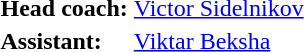<table>
<tr>
<td><strong>Head coach:</strong></td>
<td><a href='#'>Victor Sidelnikov</a></td>
</tr>
<tr>
<td><strong>Assistant:</strong></td>
<td><a href='#'>Viktar Beksha</a></td>
</tr>
</table>
